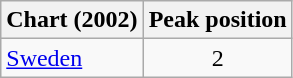<table class="wikitable">
<tr>
<th align="left">Chart (2002)</th>
<th align="center">Peak position</th>
</tr>
<tr>
<td align="left"><a href='#'>Sweden</a></td>
<td align="center">2</td>
</tr>
</table>
